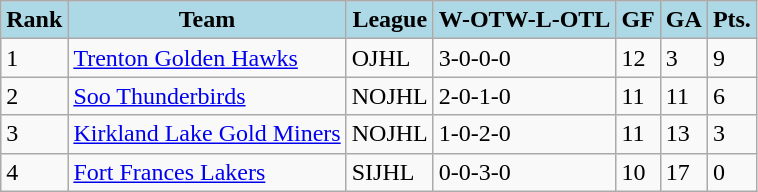<table class="wikitable">
<tr>
<th style="background:lightblue;">Rank</th>
<th style="background:lightblue;">Team</th>
<th style="background:lightblue;">League</th>
<th style="background:lightblue;">W-OTW-L-OTL</th>
<th style="background:lightblue;">GF</th>
<th style="background:lightblue;">GA</th>
<th style="background:lightblue;">Pts.</th>
</tr>
<tr>
<td>1</td>
<td><a href='#'>Trenton Golden Hawks</a></td>
<td>OJHL</td>
<td>3-0-0-0</td>
<td>12</td>
<td>3</td>
<td>9</td>
</tr>
<tr>
<td>2</td>
<td><a href='#'>Soo Thunderbirds</a></td>
<td>NOJHL</td>
<td>2-0-1-0</td>
<td>11</td>
<td>11</td>
<td>6</td>
</tr>
<tr>
<td>3</td>
<td><a href='#'>Kirkland Lake Gold Miners</a></td>
<td>NOJHL</td>
<td>1-0-2-0</td>
<td>11</td>
<td>13</td>
<td>3</td>
</tr>
<tr>
<td>4</td>
<td><a href='#'>Fort Frances Lakers</a></td>
<td>SIJHL</td>
<td>0-0-3-0</td>
<td>10</td>
<td>17</td>
<td>0</td>
</tr>
</table>
